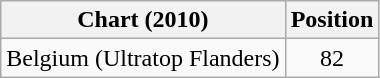<table class="wikitable">
<tr>
<th>Chart (2010)</th>
<th>Position</th>
</tr>
<tr>
<td>Belgium (Ultratop Flanders)</td>
<td align="center">82</td>
</tr>
</table>
